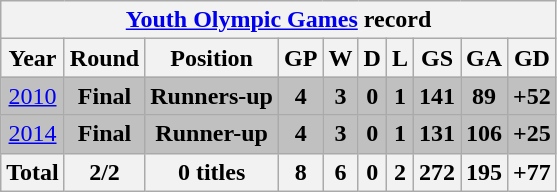<table class="wikitable" style="text-align: center;">
<tr>
<th colspan=10><a href='#'>Youth Olympic Games</a> record</th>
</tr>
<tr>
<th>Year</th>
<th>Round</th>
<th>Position</th>
<th>GP</th>
<th>W</th>
<th>D</th>
<th>L</th>
<th>GS</th>
<th>GA</th>
<th>GD</th>
</tr>
<tr bgcolor=silver>
<td> <a href='#'>2010</a></td>
<td><strong>Final</strong></td>
<td><strong>Runners-up</strong></td>
<td><strong>4</strong></td>
<td><strong>3</strong></td>
<td><strong>0</strong></td>
<td><strong>1</strong></td>
<td><strong>141</strong></td>
<td><strong>89</strong></td>
<td><strong>+52</strong></td>
</tr>
<tr bgcolor=silver>
<td> <a href='#'>2014</a></td>
<td><strong>Final</strong></td>
<td><strong>Runner-up</strong></td>
<td><strong>4</strong></td>
<td><strong>3</strong></td>
<td><strong>0</strong></td>
<td><strong>1</strong></td>
<td><strong>131</strong></td>
<td><strong>106</strong></td>
<td><strong>+25</strong></td>
</tr>
<tr>
<th>Total</th>
<th>2/2</th>
<th>0 titles</th>
<th>8</th>
<th>6</th>
<th>0</th>
<th>2</th>
<th>272</th>
<th>195</th>
<th>+77</th>
</tr>
</table>
